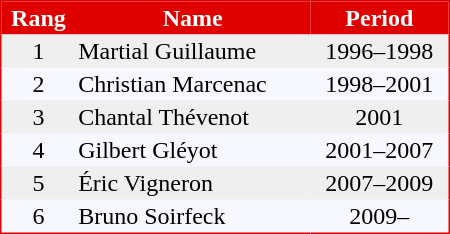<table border="0" cellpadding="4" align=center width=80%>
<tr valign="top">
<td><br><table cellpadding="2" style="font-size:100%; background-color:#f7f8ff; text-align:center; border:solid 1px #DF0000; border-collapse:collapse; margin-bottom:12px;" cellspacing="1" border="0" align=center width=30%>
<tr style="color:#FFFFFF; background:#DF0000;">
<th>Rang</th>
<th>Name</th>
<th>Period</th>
</tr>
<tr bgcolor="#efefef">
<td>1</td>
<td align="left"> Martial Guillaume</td>
<td>1996–1998</td>
</tr>
<tr>
<td>2</td>
<td align="left"> Christian Marcenac</td>
<td>1998–2001</td>
</tr>
<tr bgcolor="#efefef">
<td>3</td>
<td align="left"> Chantal Thévenot</td>
<td>2001</td>
</tr>
<tr>
<td>4</td>
<td align="left"> Gilbert Gléyot</td>
<td>2001–2007</td>
</tr>
<tr bgcolor="#efefef">
<td>5</td>
<td align="left"> Éric Vigneron</td>
<td>2007–2009</td>
</tr>
<tr>
<td>6</td>
<td align="left"> Bruno Soirfeck</td>
<td>2009–</td>
</tr>
</table>
</td>
</tr>
</table>
